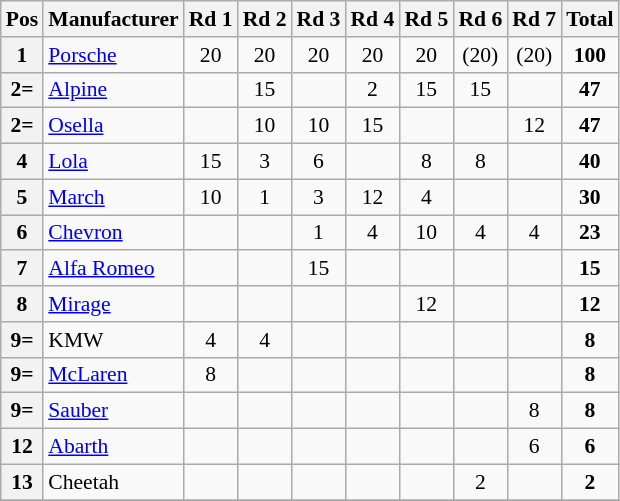<table class="wikitable" style="font-size: 90%;">
<tr>
<th>Pos </th>
<th>Manufacturer </th>
<th>Rd 1 </th>
<th>Rd 2 </th>
<th>Rd 3 </th>
<th>Rd 4 </th>
<th>Rd 5 </th>
<th>Rd 6 </th>
<th>Rd 7 </th>
<th>Total </th>
</tr>
<tr>
<th>1</th>
<td> <a href='#'>Porsche</a></td>
<td align="center">20</td>
<td align="center">20</td>
<td align="center">20</td>
<td align="center">20</td>
<td align="center">20</td>
<td align="center">(20)</td>
<td align="center">(20)</td>
<td align="center"><strong>100</strong></td>
</tr>
<tr>
<th>2=</th>
<td> <a href='#'>Alpine</a></td>
<td></td>
<td align="center">15</td>
<td></td>
<td align="center">2</td>
<td align="center">15</td>
<td align="center">15</td>
<td></td>
<td align="center"><strong>47</strong></td>
</tr>
<tr>
<th>2=</th>
<td> <a href='#'>Osella</a></td>
<td></td>
<td align="center">10</td>
<td align="center">10</td>
<td align="center">15</td>
<td></td>
<td></td>
<td align="center">12</td>
<td align="center"><strong>47</strong></td>
</tr>
<tr>
<th>4</th>
<td> <a href='#'>Lola</a></td>
<td align="center">15</td>
<td align="center">3</td>
<td align="center">6</td>
<td></td>
<td align="center">8</td>
<td align="center">8</td>
<td></td>
<td align="center"><strong>40</strong></td>
</tr>
<tr>
<th>5</th>
<td> <a href='#'>March</a></td>
<td align="center">10</td>
<td align="center">1</td>
<td align="center">3</td>
<td align="center">12</td>
<td align="center">4</td>
<td></td>
<td></td>
<td align="center"><strong>30</strong></td>
</tr>
<tr>
<th>6</th>
<td> <a href='#'>Chevron</a></td>
<td></td>
<td></td>
<td align="center">1</td>
<td align="center">4</td>
<td align="center">10</td>
<td align="center">4</td>
<td align="center">4</td>
<td align="center"><strong>23</strong></td>
</tr>
<tr>
<th>7</th>
<td> <a href='#'>Alfa Romeo</a></td>
<td></td>
<td></td>
<td align="center">15</td>
<td></td>
<td></td>
<td></td>
<td></td>
<td align="center"><strong>15</strong></td>
</tr>
<tr>
<th>8</th>
<td> <a href='#'>Mirage</a></td>
<td></td>
<td></td>
<td></td>
<td></td>
<td align="center">12</td>
<td></td>
<td></td>
<td align="center"><strong>12</strong></td>
</tr>
<tr>
<th>9=</th>
<td> KMW </td>
<td align="center">4</td>
<td align="center">4</td>
<td></td>
<td></td>
<td></td>
<td></td>
<td></td>
<td align="center"><strong>8</strong></td>
</tr>
<tr>
<th>9=</th>
<td> <a href='#'>McLaren</a></td>
<td align="center">8</td>
<td></td>
<td></td>
<td></td>
<td></td>
<td></td>
<td></td>
<td align="center"><strong>8</strong></td>
</tr>
<tr>
<th>9=</th>
<td> <a href='#'>Sauber</a></td>
<td></td>
<td></td>
<td></td>
<td></td>
<td></td>
<td></td>
<td align="center">8</td>
<td align="center"><strong>8</strong></td>
</tr>
<tr>
<th>12</th>
<td> <a href='#'>Abarth</a></td>
<td></td>
<td></td>
<td></td>
<td></td>
<td></td>
<td></td>
<td align="center">6</td>
<td align="center"><strong>6</strong></td>
</tr>
<tr>
<th>13</th>
<td> Cheetah</td>
<td></td>
<td></td>
<td></td>
<td></td>
<td></td>
<td align="center">2</td>
<td></td>
<td align="center"><strong>2</strong></td>
</tr>
<tr>
</tr>
</table>
